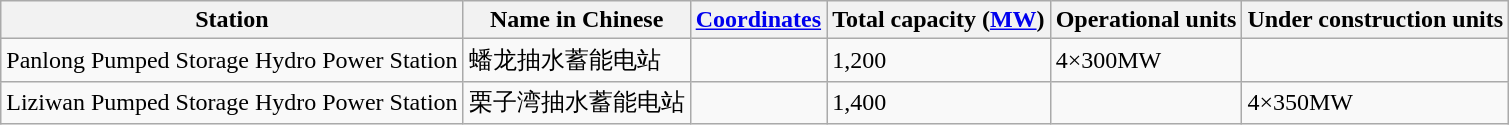<table class="wikitable sortable">
<tr>
<th>Station</th>
<th>Name in Chinese</th>
<th><a href='#'>Coordinates</a></th>
<th>Total capacity (<a href='#'>MW</a>)</th>
<th>Operational units</th>
<th>Under construction units</th>
</tr>
<tr>
<td>Panlong Pumped Storage Hydro Power Station</td>
<td>蟠龙抽水蓄能电站</td>
<td></td>
<td>1,200</td>
<td>4×300MW</td>
<td></td>
</tr>
<tr>
<td>Liziwan Pumped Storage Hydro Power Station</td>
<td>栗子湾抽水蓄能电站</td>
<td></td>
<td>1,400</td>
<td></td>
<td>4×350MW</td>
</tr>
</table>
